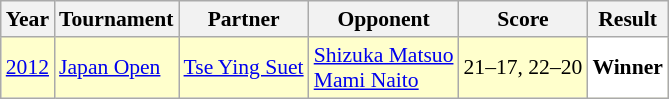<table class="sortable wikitable" style="font-size: 90%;">
<tr>
<th>Year</th>
<th>Tournament</th>
<th>Partner</th>
<th>Opponent</th>
<th>Score</th>
<th>Result</th>
</tr>
<tr style="background:#FFFFCC">
<td align="center"><a href='#'>2012</a></td>
<td align="left"><a href='#'>Japan Open</a></td>
<td align="left"> <a href='#'>Tse Ying Suet</a></td>
<td align="left"> <a href='#'>Shizuka Matsuo</a> <br>  <a href='#'>Mami Naito</a></td>
<td align="left">21–17, 22–20</td>
<td style="text-align:left; background:white"> <strong>Winner</strong></td>
</tr>
</table>
